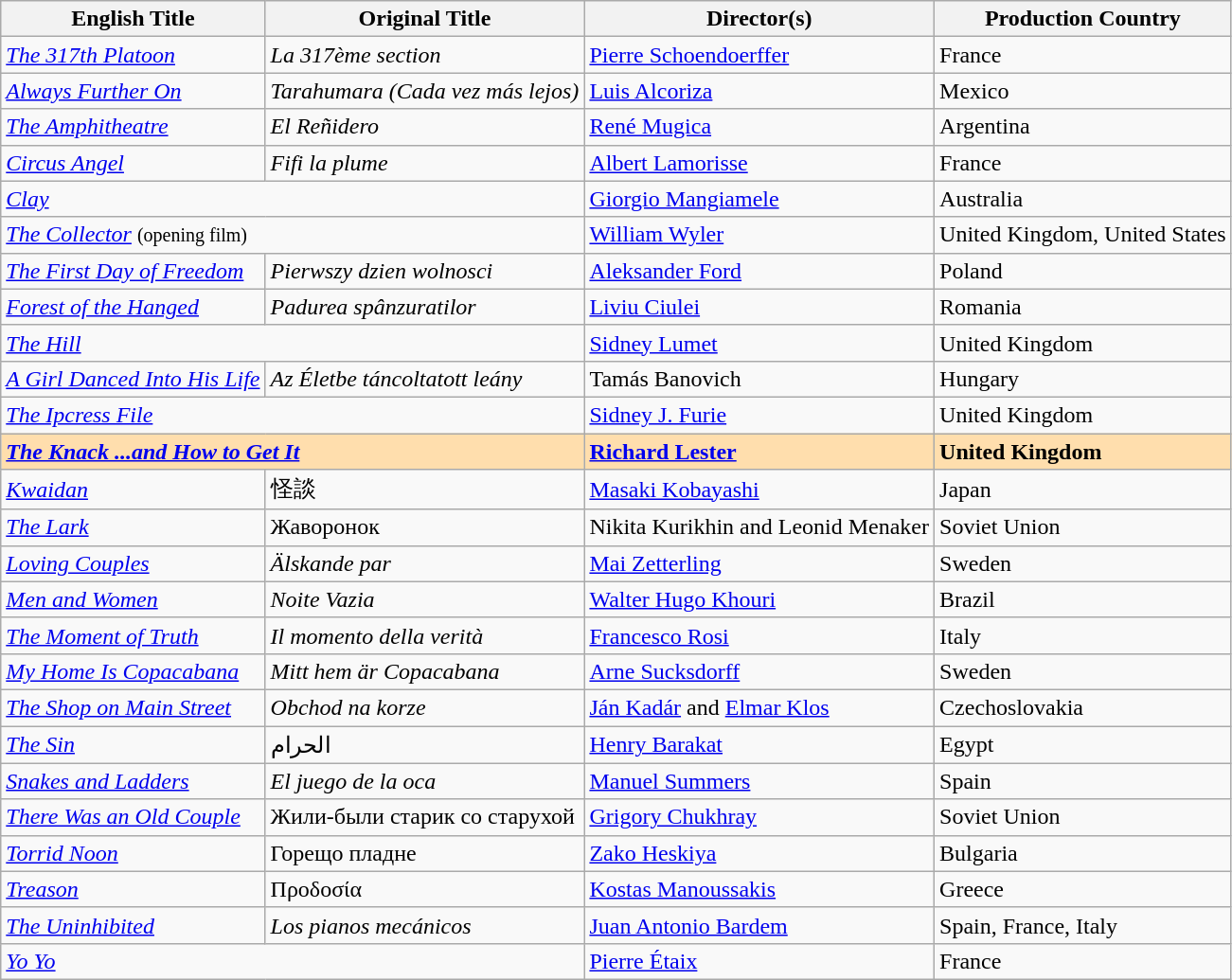<table class="wikitable">
<tr>
<th>English Title</th>
<th>Original Title</th>
<th>Director(s)</th>
<th>Production Country</th>
</tr>
<tr>
<td><em><a href='#'>The 317th Platoon</a></em></td>
<td><em>La 317ème section</em></td>
<td><a href='#'>Pierre Schoendoerffer</a></td>
<td>France</td>
</tr>
<tr>
<td><em><a href='#'>Always Further On</a></em></td>
<td><em>Tarahumara (Cada vez más lejos)</em></td>
<td><a href='#'>Luis Alcoriza</a></td>
<td>Mexico</td>
</tr>
<tr>
<td><em><a href='#'>The Amphitheatre</a></em></td>
<td><em>El Reñidero</em></td>
<td><a href='#'>René Mugica</a></td>
<td>Argentina</td>
</tr>
<tr>
<td><em><a href='#'>Circus Angel</a></em></td>
<td><em>Fifi la plume</em></td>
<td><a href='#'>Albert Lamorisse</a></td>
<td>France</td>
</tr>
<tr>
<td colspan="2"><em><a href='#'>Clay</a></em></td>
<td><a href='#'>Giorgio Mangiamele</a></td>
<td>Australia</td>
</tr>
<tr>
<td colspan="2"><em><a href='#'>The Collector</a></em> <small>(opening film)</small></td>
<td><a href='#'>William Wyler</a></td>
<td>United Kingdom, United States</td>
</tr>
<tr>
<td><em><a href='#'>The First Day of Freedom</a></em></td>
<td><em>Pierwszy dzien wolnosci</em></td>
<td><a href='#'>Aleksander Ford</a></td>
<td>Poland</td>
</tr>
<tr>
<td><em><a href='#'>Forest of the Hanged</a></em></td>
<td><em>Padurea spânzuratilor</em></td>
<td><a href='#'>Liviu Ciulei</a></td>
<td>Romania</td>
</tr>
<tr>
<td colspan="2"><em><a href='#'>The Hill</a></em></td>
<td><a href='#'>Sidney Lumet</a></td>
<td>United Kingdom</td>
</tr>
<tr>
<td><em><a href='#'>A Girl Danced Into His Life</a></em></td>
<td><em>Az Életbe táncoltatott leány</em></td>
<td>Tamás Banovich</td>
<td>Hungary</td>
</tr>
<tr>
<td colspan="2"><em><a href='#'>The Ipcress File</a></em></td>
<td><a href='#'>Sidney J. Furie</a></td>
<td>United Kingdom</td>
</tr>
<tr style="background:#FFDEAD;">
<td colspan="2"><strong><em><a href='#'>The Knack ...and How to Get It</a></em></strong></td>
<td><strong><a href='#'>Richard Lester</a></strong></td>
<td><strong>United Kingdom</strong></td>
</tr>
<tr>
<td><em><a href='#'>Kwaidan</a></em></td>
<td>怪談</td>
<td><a href='#'>Masaki Kobayashi</a></td>
<td>Japan</td>
</tr>
<tr>
<td><em><a href='#'>The Lark</a></em></td>
<td>Жаворонок</td>
<td>Nikita Kurikhin and Leonid Menaker</td>
<td>Soviet Union</td>
</tr>
<tr>
<td><em><a href='#'>Loving Couples</a></em></td>
<td><em>Älskande par</em></td>
<td><a href='#'>Mai Zetterling</a></td>
<td>Sweden</td>
</tr>
<tr>
<td><em><a href='#'>Men and Women</a></em></td>
<td><em>Noite Vazia</em></td>
<td><a href='#'>Walter Hugo Khouri</a></td>
<td>Brazil</td>
</tr>
<tr>
<td><em><a href='#'>The Moment of Truth</a></em></td>
<td><em>Il momento della verità</em></td>
<td><a href='#'>Francesco Rosi</a></td>
<td>Italy</td>
</tr>
<tr>
<td><em><a href='#'>My Home Is Copacabana</a></em></td>
<td><em>Mitt hem är Copacabana</em></td>
<td><a href='#'>Arne Sucksdorff</a></td>
<td>Sweden</td>
</tr>
<tr>
<td><em><a href='#'>The Shop on Main Street</a></em></td>
<td><em>Obchod na korze</em></td>
<td><a href='#'>Ján Kadár</a> and <a href='#'>Elmar Klos</a></td>
<td>Czechoslovakia</td>
</tr>
<tr>
<td><em><a href='#'>The Sin</a></em></td>
<td>الحرام</td>
<td><a href='#'>Henry Barakat</a></td>
<td>Egypt</td>
</tr>
<tr>
<td><em><a href='#'>Snakes and Ladders</a></em></td>
<td><em>El juego de la oca</em></td>
<td><a href='#'>Manuel Summers</a></td>
<td>Spain</td>
</tr>
<tr>
<td><em><a href='#'>There Was an Old Couple</a></em></td>
<td>Жили-были старик со старухой</td>
<td><a href='#'>Grigory Chukhray</a></td>
<td>Soviet Union</td>
</tr>
<tr>
<td><em><a href='#'>Torrid Noon</a></em></td>
<td>Горещо пладне</td>
<td><a href='#'>Zako Heskiya</a></td>
<td>Bulgaria</td>
</tr>
<tr>
<td><em><a href='#'>Treason</a></em></td>
<td>Προδοσία</td>
<td><a href='#'>Kostas Manoussakis</a></td>
<td>Greece</td>
</tr>
<tr>
<td><em><a href='#'>The Uninhibited</a></em></td>
<td><em>Los pianos mecánicos</em></td>
<td><a href='#'>Juan Antonio Bardem</a></td>
<td>Spain, France, Italy</td>
</tr>
<tr>
<td colspan="2"><em><a href='#'>Yo Yo</a></em></td>
<td><a href='#'>Pierre Étaix</a></td>
<td>France</td>
</tr>
</table>
